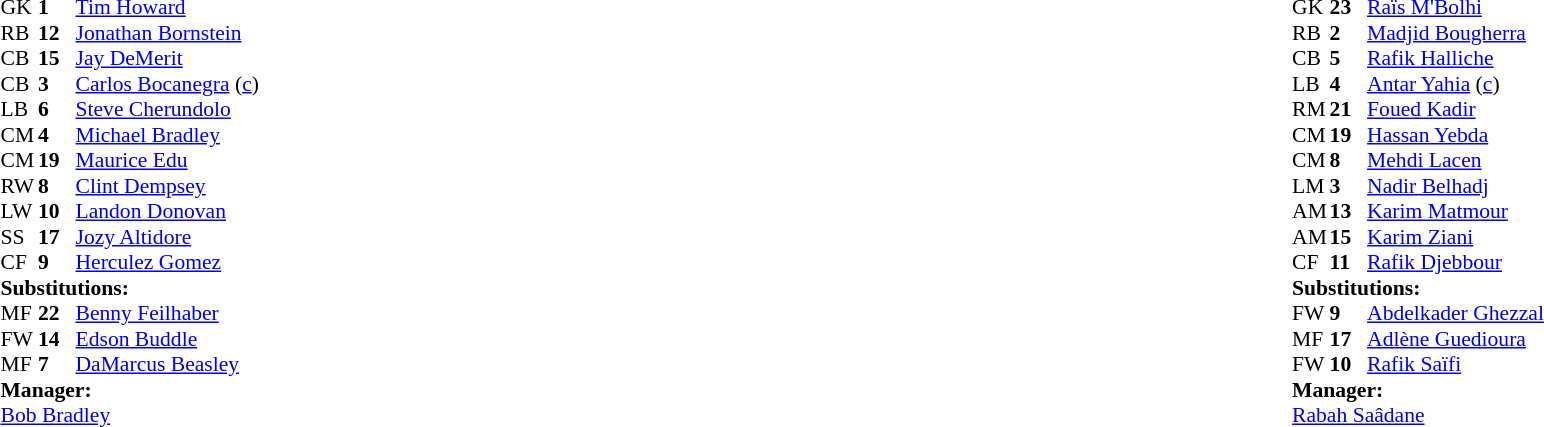<table width="100%">
<tr>
<td valign="top" width="40%"><br><table style="font-size: 90%" cellspacing="0" cellpadding="0">
<tr>
<th width="25"></th>
<th width="25"></th>
</tr>
<tr>
<td>GK</td>
<td><strong>1</strong></td>
<td><a href='#'>Tim Howard</a></td>
</tr>
<tr>
<td>RB</td>
<td><strong>12</strong></td>
<td><a href='#'>Jonathan Bornstein</a></td>
<td></td>
<td></td>
</tr>
<tr>
<td>CB</td>
<td><strong>15</strong></td>
<td><a href='#'>Jay DeMerit</a></td>
</tr>
<tr>
<td>CB</td>
<td><strong>3</strong></td>
<td><a href='#'>Carlos Bocanegra</a> (<a href='#'>c</a>)</td>
</tr>
<tr>
<td>LB</td>
<td><strong>6</strong></td>
<td><a href='#'>Steve Cherundolo</a></td>
</tr>
<tr>
<td>CM</td>
<td><strong>4</strong></td>
<td><a href='#'>Michael Bradley</a></td>
</tr>
<tr>
<td>CM</td>
<td><strong>19</strong></td>
<td><a href='#'>Maurice Edu</a></td>
<td></td>
<td></td>
</tr>
<tr>
<td>RW</td>
<td><strong>8</strong></td>
<td><a href='#'>Clint Dempsey</a></td>
</tr>
<tr>
<td>LW</td>
<td><strong>10</strong></td>
<td><a href='#'>Landon Donovan</a></td>
</tr>
<tr>
<td>SS</td>
<td><strong>17</strong></td>
<td><a href='#'>Jozy Altidore</a></td>
<td></td>
</tr>
<tr>
<td>CF</td>
<td><strong>9</strong></td>
<td><a href='#'>Herculez Gomez</a></td>
<td></td>
<td></td>
</tr>
<tr>
<td colspan=3><strong>Substitutions:</strong></td>
</tr>
<tr>
<td>MF</td>
<td><strong>22</strong></td>
<td><a href='#'>Benny Feilhaber</a></td>
<td></td>
<td></td>
</tr>
<tr>
<td>FW</td>
<td><strong>14</strong></td>
<td><a href='#'>Edson Buddle</a></td>
<td></td>
<td></td>
</tr>
<tr>
<td>MF</td>
<td><strong>7</strong></td>
<td><a href='#'>DaMarcus Beasley</a></td>
<td></td>
<td></td>
</tr>
<tr>
<td colspan=3><strong>Manager:</strong></td>
</tr>
<tr>
<td colspan=3><a href='#'>Bob Bradley</a></td>
</tr>
</table>
</td>
<td valign="top"></td>
<td valign="top" width="50%"><br><table style="font-size: 90%" cellspacing="0" cellpadding="0" align="center">
<tr>
<th width=25></th>
<th width=25></th>
</tr>
<tr>
<td>GK</td>
<td><strong>23</strong></td>
<td><a href='#'>Raïs M'Bolhi</a></td>
</tr>
<tr>
<td>RB</td>
<td><strong>2</strong></td>
<td><a href='#'>Madjid Bougherra</a></td>
</tr>
<tr>
<td>CB</td>
<td><strong>5</strong></td>
<td><a href='#'>Rafik Halliche</a></td>
</tr>
<tr>
<td>LB</td>
<td><strong>4</strong></td>
<td><a href='#'>Antar Yahia</a> (<a href='#'>c</a>)</td>
<td></td>
</tr>
<tr>
<td>RM</td>
<td><strong>21</strong></td>
<td><a href='#'>Foued Kadir</a></td>
</tr>
<tr>
<td>CM</td>
<td><strong>19</strong></td>
<td><a href='#'>Hassan Yebda</a></td>
<td></td>
</tr>
<tr>
<td>CM</td>
<td><strong>8</strong></td>
<td><a href='#'>Mehdi Lacen</a></td>
<td></td>
</tr>
<tr>
<td>LM</td>
<td><strong>3</strong></td>
<td><a href='#'>Nadir Belhadj</a></td>
</tr>
<tr>
<td>AM</td>
<td><strong>13</strong></td>
<td><a href='#'>Karim Matmour</a></td>
<td></td>
<td></td>
</tr>
<tr>
<td>AM</td>
<td><strong>15</strong></td>
<td><a href='#'>Karim Ziani</a></td>
<td></td>
<td></td>
</tr>
<tr>
<td>CF</td>
<td><strong>11</strong></td>
<td><a href='#'>Rafik Djebbour</a></td>
<td></td>
<td></td>
</tr>
<tr>
<td colspan=3><strong>Substitutions:</strong></td>
</tr>
<tr>
<td>FW</td>
<td><strong>9</strong></td>
<td><a href='#'>Abdelkader Ghezzal</a></td>
<td></td>
<td></td>
</tr>
<tr>
<td>MF</td>
<td><strong>17</strong></td>
<td><a href='#'>Adlène Guedioura</a></td>
<td></td>
<td></td>
</tr>
<tr>
<td>FW</td>
<td><strong>10</strong></td>
<td><a href='#'>Rafik Saïfi</a></td>
<td></td>
<td></td>
</tr>
<tr>
<td colspan=3><strong>Manager:</strong></td>
</tr>
<tr>
<td colspan=4><a href='#'>Rabah Saâdane</a></td>
</tr>
</table>
</td>
</tr>
</table>
